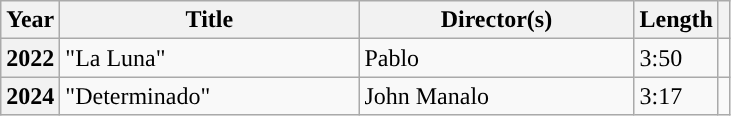<table class="wikitable sortable plainrowheaders">
<tr>
<th>Year</th>
<th style="width:12em;">Title</th>
<th style="width:11em;">Director(s)</th>
<th>Length</th>
<th scope="col" class="unsortable"></th>
</tr>
<tr>
<th scope="row">2022</th>
<td>"La Luna"</td>
<td>Pablo</td>
<td>3:50</td>
<td align="center"></td>
</tr>
<tr>
<th scope="row">2024</th>
<td>"Determinado"</td>
<td>John Manalo</td>
<td>3:17</td>
<td align="center"></td>
</tr>
</table>
